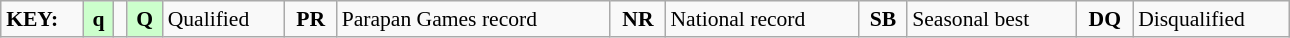<table class="wikitable" style="margin:0.5em auto; font-size:90%;position:relative;" width=68%>
<tr>
<td><strong>KEY:</strong></td>
<td bgcolor=ccffcc align=center><strong>q</strong></td>
<td></td>
<td bgcolor=ccffcc align=center><strong>Q</strong></td>
<td>Qualified</td>
<td align=center><strong>PR</strong></td>
<td>Parapan Games record</td>
<td align=center><strong>NR</strong></td>
<td>National record</td>
<td align=center><strong>SB</strong></td>
<td>Seasonal best</td>
<td align=center><strong>DQ</strong></td>
<td>Disqualified</td>
</tr>
</table>
